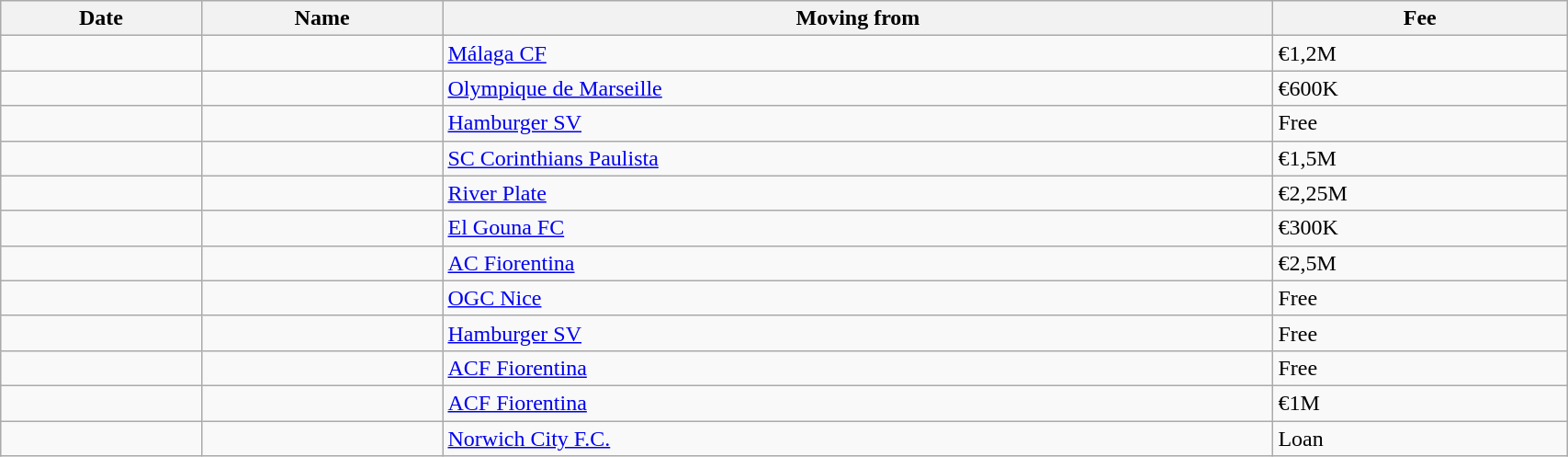<table class="wikitable sortable" width=90%>
<tr>
<th>Date</th>
<th>Name</th>
<th>Moving from</th>
<th>Fee</th>
</tr>
<tr>
<td></td>
<td> </td>
<td> <a href='#'>Málaga CF</a></td>
<td>€1,2M</td>
</tr>
<tr>
<td></td>
<td> </td>
<td> <a href='#'>Olympique de Marseille</a></td>
<td>€600K</td>
</tr>
<tr>
<td></td>
<td> </td>
<td> <a href='#'>Hamburger SV</a></td>
<td>Free</td>
</tr>
<tr>
<td></td>
<td> </td>
<td> <a href='#'>SC Corinthians Paulista</a></td>
<td>€1,5M</td>
</tr>
<tr>
<td></td>
<td> </td>
<td> <a href='#'>River Plate</a></td>
<td>€2,25M</td>
</tr>
<tr>
<td></td>
<td> </td>
<td> <a href='#'>El Gouna FC</a></td>
<td>€300K</td>
</tr>
<tr>
<td></td>
<td> </td>
<td> <a href='#'>AC Fiorentina</a></td>
<td>€2,5M</td>
</tr>
<tr>
<td></td>
<td> </td>
<td> <a href='#'>OGC Nice</a></td>
<td>Free</td>
</tr>
<tr>
<td></td>
<td> </td>
<td> <a href='#'>Hamburger SV</a></td>
<td>Free</td>
</tr>
<tr>
<td></td>
<td> </td>
<td> <a href='#'>ACF Fiorentina</a></td>
<td>Free</td>
</tr>
<tr>
<td></td>
<td> </td>
<td> <a href='#'>ACF Fiorentina</a></td>
<td>€1M</td>
</tr>
<tr>
<td></td>
<td> </td>
<td> <a href='#'>Norwich City F.C.</a></td>
<td>Loan</td>
</tr>
</table>
